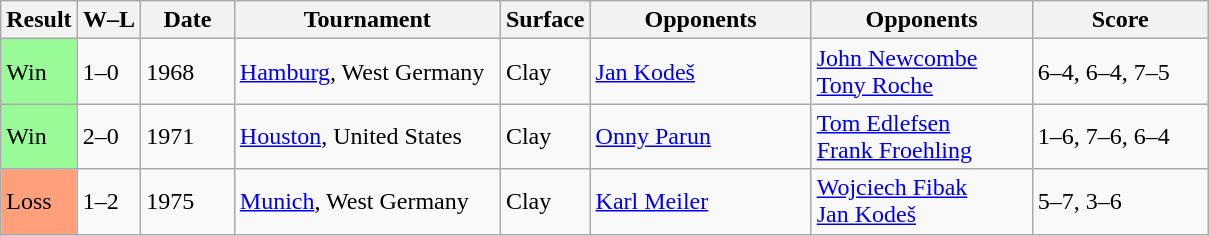<table class="sortable wikitable">
<tr>
<th>Result</th>
<th style="width:35px" class="unsortable">W–L</th>
<th style="width:55px">Date</th>
<th style="width:170px">Tournament</th>
<th>Surface</th>
<th style="width:140px">Opponents</th>
<th style="width:140px">Opponents</th>
<th style="width:110px" class="unsortable">Score</th>
</tr>
<tr>
<td style="background:#98fb98;">Win</td>
<td>1–0</td>
<td>1968</td>
<td><a href='#'>Hamburg</a>, West Germany</td>
<td>Clay</td>
<td> <a href='#'>Jan Kodeš</a></td>
<td> <a href='#'>John Newcombe</a><br> <a href='#'>Tony Roche</a></td>
<td>6–4, 6–4, 7–5</td>
</tr>
<tr>
<td style="background:#98fb98;">Win</td>
<td>2–0</td>
<td>1971</td>
<td><a href='#'>Houston</a>, United States</td>
<td>Clay</td>
<td> <a href='#'>Onny Parun</a></td>
<td> <a href='#'>Tom Edlefsen</a><br> <a href='#'>Frank Froehling</a></td>
<td>1–6, 7–6, 6–4</td>
</tr>
<tr>
<td style="background:#ffa07a;">Loss</td>
<td>1–2</td>
<td>1975</td>
<td><a href='#'>Munich</a>, West Germany</td>
<td>Clay</td>
<td> <a href='#'>Karl Meiler</a></td>
<td> <a href='#'>Wojciech Fibak</a><br> <a href='#'>Jan Kodeš</a></td>
<td>5–7, 3–6</td>
</tr>
</table>
